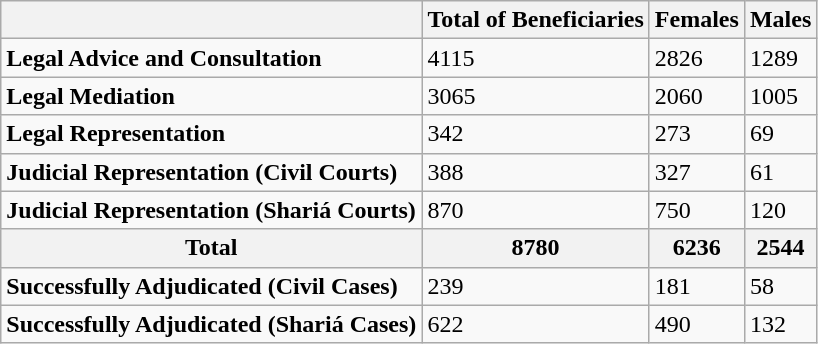<table class="wikitable">
<tr>
<th></th>
<th>Total of Beneficiaries</th>
<th>Females</th>
<th>Males</th>
</tr>
<tr>
<td><strong>Legal Advice and Consultation</strong></td>
<td>4115</td>
<td>2826</td>
<td>1289</td>
</tr>
<tr>
<td><strong>Legal Mediation</strong></td>
<td>3065</td>
<td>2060</td>
<td>1005</td>
</tr>
<tr>
<td><strong>Legal Representation</strong></td>
<td>342</td>
<td>273</td>
<td>69</td>
</tr>
<tr>
<td><strong>Judicial Representation (Civil Courts)</strong></td>
<td>388</td>
<td>327</td>
<td>61</td>
</tr>
<tr>
<td><strong>Judicial Representation  (Shariá Courts)</strong></td>
<td>870</td>
<td>750</td>
<td>120</td>
</tr>
<tr>
<th>Total</th>
<th>8780</th>
<th>6236</th>
<th>2544</th>
</tr>
<tr>
<td><strong>Successfully Adjudicated (Civil Cases)</strong></td>
<td>239</td>
<td>181</td>
<td>58</td>
</tr>
<tr>
<td><strong>Successfully Adjudicated (Shariá Cases)</strong></td>
<td>622</td>
<td>490</td>
<td>132</td>
</tr>
</table>
